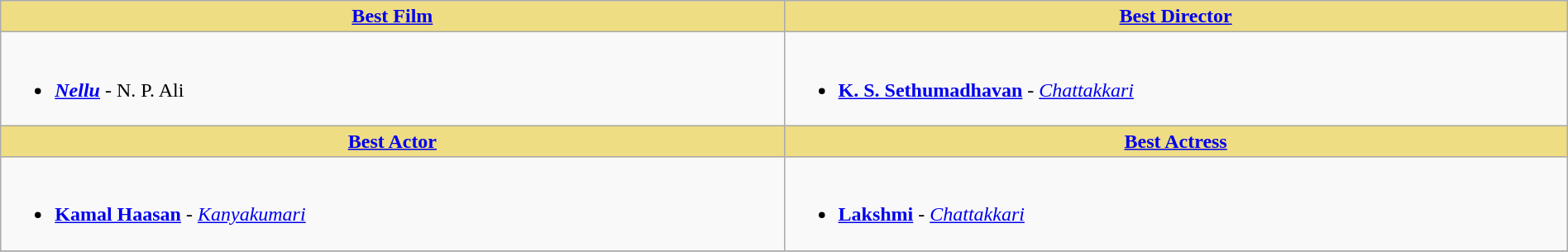<table class="wikitable" width=100% |>
<tr>
<th !  style="background:#eedd82; text-align:center; width:50%;"><a href='#'>Best Film</a></th>
<th !  style="background:#eedd82; text-align:center; width:50%;"><a href='#'>Best Director</a></th>
</tr>
<tr>
<td valign="top"><br><ul><li><strong><em><a href='#'>Nellu</a></em></strong> - N. P. Ali</li></ul></td>
<td valign="top"><br><ul><li><strong><a href='#'>K. S. Sethumadhavan</a></strong> - <em><a href='#'>Chattakkari</a></em></li></ul></td>
</tr>
<tr>
<th !  style="background:#eedd82; text-align:center; width:50%;"><a href='#'>Best Actor</a></th>
<th !  style="background:#eedd82; text-align:center; width:50%;"><a href='#'>Best Actress</a></th>
</tr>
<tr>
<td valign="top"><br><ul><li><strong><a href='#'>Kamal Haasan</a></strong> - <em><a href='#'>Kanyakumari</a></em></li></ul></td>
<td valign="top"><br><ul><li><strong><a href='#'>Lakshmi</a></strong> - <em><a href='#'>Chattakkari</a></em></li></ul></td>
</tr>
<tr>
</tr>
</table>
